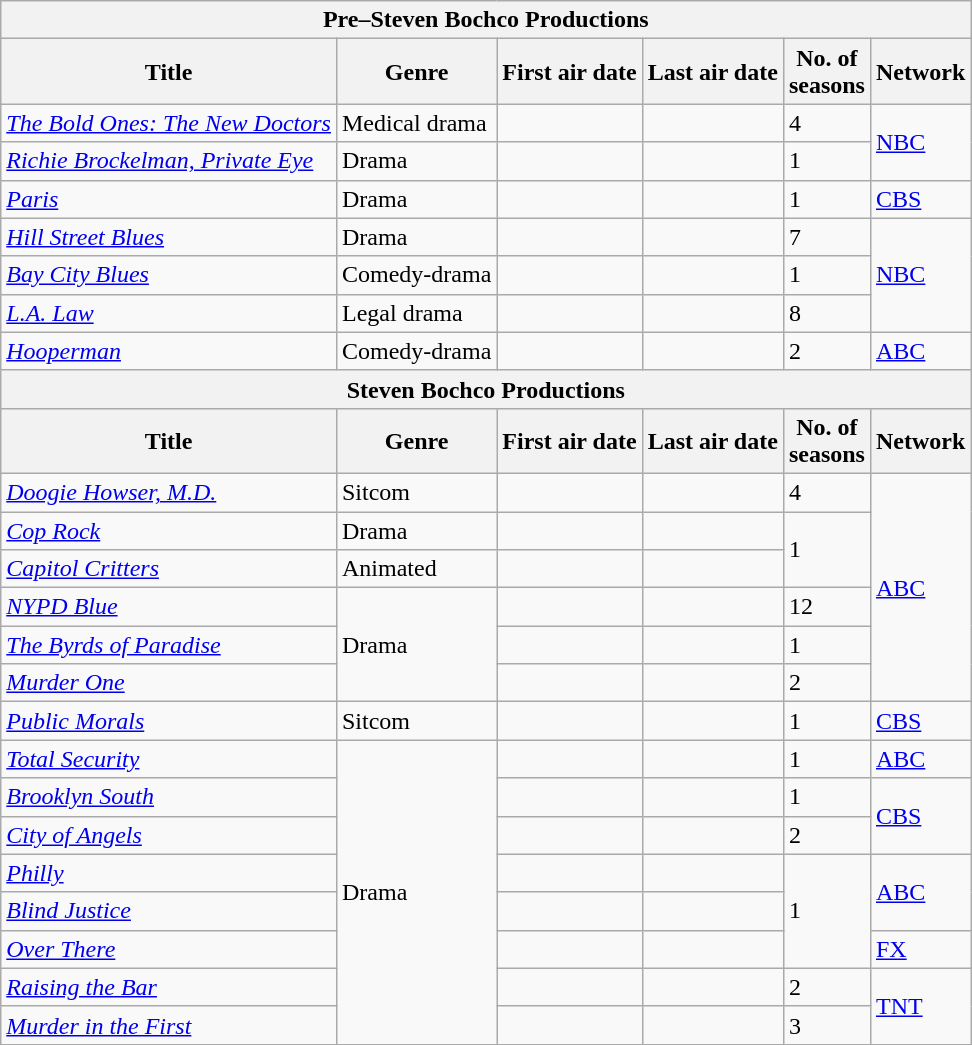<table class="wikitable">
<tr>
<th colspan=6>Pre–Steven Bochco Productions</th>
</tr>
<tr>
<th>Title</th>
<th>Genre</th>
<th>First air date</th>
<th>Last air date</th>
<th>No. of<br>seasons</th>
<th>Network</th>
</tr>
<tr>
<td><em><a href='#'>The Bold Ones: The New Doctors</a></em></td>
<td>Medical drama</td>
<td></td>
<td></td>
<td>4</td>
<td rowspan="2"><a href='#'>NBC</a></td>
</tr>
<tr>
<td><em><a href='#'>Richie Brockelman, Private Eye</a></em></td>
<td>Drama</td>
<td></td>
<td></td>
<td>1</td>
</tr>
<tr>
<td><em><a href='#'>Paris</a></em></td>
<td>Drama</td>
<td></td>
<td></td>
<td>1</td>
<td><a href='#'>CBS</a></td>
</tr>
<tr>
<td><em><a href='#'>Hill Street Blues</a></em></td>
<td>Drama</td>
<td></td>
<td></td>
<td>7</td>
<td rowspan="3"><a href='#'>NBC</a></td>
</tr>
<tr>
<td><em><a href='#'>Bay City Blues</a></em></td>
<td>Comedy-drama</td>
<td></td>
<td></td>
<td>1</td>
</tr>
<tr>
<td><em><a href='#'>L.A. Law</a></em></td>
<td>Legal drama</td>
<td></td>
<td></td>
<td>8</td>
</tr>
<tr>
<td><em><a href='#'>Hooperman</a></em></td>
<td>Comedy-drama</td>
<td></td>
<td></td>
<td>2</td>
<td><a href='#'>ABC</a></td>
</tr>
<tr>
<th colspan=6>Steven Bochco Productions</th>
</tr>
<tr>
<th>Title</th>
<th>Genre</th>
<th>First air date</th>
<th>Last air date</th>
<th>No. of<br>seasons</th>
<th>Network</th>
</tr>
<tr>
<td><em><a href='#'>Doogie Howser, M.D.</a></em></td>
<td>Sitcom</td>
<td></td>
<td></td>
<td>4</td>
<td rowspan="6"><a href='#'>ABC</a></td>
</tr>
<tr>
<td><em><a href='#'>Cop Rock</a></em></td>
<td>Drama</td>
<td></td>
<td></td>
<td rowspan="2">1</td>
</tr>
<tr>
<td><em><a href='#'>Capitol Critters</a></em></td>
<td>Animated</td>
<td></td>
<td></td>
</tr>
<tr>
<td><em><a href='#'>NYPD Blue</a></em></td>
<td rowspan="3">Drama</td>
<td></td>
<td></td>
<td>12</td>
</tr>
<tr>
<td><em><a href='#'>The Byrds of Paradise</a></em></td>
<td></td>
<td></td>
<td>1</td>
</tr>
<tr>
<td><em><a href='#'>Murder One</a></em></td>
<td></td>
<td></td>
<td>2</td>
</tr>
<tr>
<td><em><a href='#'>Public Morals</a></em></td>
<td>Sitcom</td>
<td></td>
<td></td>
<td>1</td>
<td><a href='#'>CBS</a></td>
</tr>
<tr>
<td><em><a href='#'>Total Security</a></em></td>
<td rowspan="8">Drama</td>
<td></td>
<td></td>
<td>1</td>
<td><a href='#'>ABC</a></td>
</tr>
<tr>
<td><em><a href='#'>Brooklyn South</a></em></td>
<td></td>
<td></td>
<td>1</td>
<td rowspan="2"><a href='#'>CBS</a></td>
</tr>
<tr>
<td><em><a href='#'>City of Angels</a></em></td>
<td></td>
<td></td>
<td>2</td>
</tr>
<tr>
<td><em><a href='#'>Philly</a></em></td>
<td></td>
<td></td>
<td rowspan="3">1</td>
<td rowspan="2"><a href='#'>ABC</a></td>
</tr>
<tr>
<td><em><a href='#'>Blind Justice</a></em></td>
<td></td>
<td></td>
</tr>
<tr>
<td><em><a href='#'>Over There</a></em></td>
<td></td>
<td></td>
<td><a href='#'>FX</a></td>
</tr>
<tr>
<td><em><a href='#'>Raising the Bar</a></em></td>
<td></td>
<td></td>
<td>2</td>
<td rowspan="2"><a href='#'>TNT</a></td>
</tr>
<tr>
<td><em><a href='#'>Murder in the First</a></em></td>
<td></td>
<td></td>
<td>3</td>
</tr>
</table>
